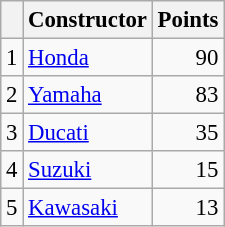<table class="wikitable" style="font-size: 95%;">
<tr>
<th></th>
<th>Constructor</th>
<th>Points</th>
</tr>
<tr>
<td align=center>1</td>
<td> <a href='#'>Honda</a></td>
<td align=right>90</td>
</tr>
<tr>
<td align=center>2</td>
<td> <a href='#'>Yamaha</a></td>
<td align=right>83</td>
</tr>
<tr>
<td align=center>3</td>
<td> <a href='#'>Ducati</a></td>
<td align=right>35</td>
</tr>
<tr>
<td align=center>4</td>
<td> <a href='#'>Suzuki</a></td>
<td align=right>15</td>
</tr>
<tr>
<td align=center>5</td>
<td> <a href='#'>Kawasaki</a></td>
<td align=right>13</td>
</tr>
</table>
